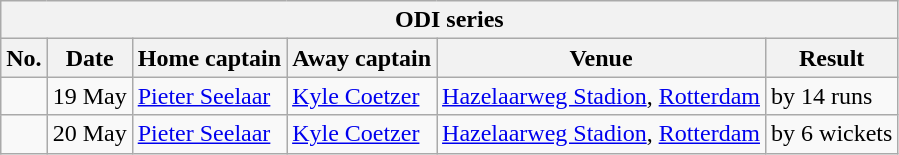<table class="wikitable">
<tr>
<th colspan="9">ODI series</th>
</tr>
<tr>
<th>No.</th>
<th>Date</th>
<th>Home captain</th>
<th>Away captain</th>
<th>Venue</th>
<th>Result</th>
</tr>
<tr>
<td></td>
<td>19 May</td>
<td><a href='#'>Pieter Seelaar</a></td>
<td><a href='#'>Kyle Coetzer</a></td>
<td><a href='#'>Hazelaarweg Stadion</a>, <a href='#'>Rotterdam</a></td>
<td> by 14 runs</td>
</tr>
<tr>
<td></td>
<td>20 May</td>
<td><a href='#'>Pieter Seelaar</a></td>
<td><a href='#'>Kyle Coetzer</a></td>
<td><a href='#'>Hazelaarweg Stadion</a>, <a href='#'>Rotterdam</a></td>
<td> by 6 wickets</td>
</tr>
</table>
